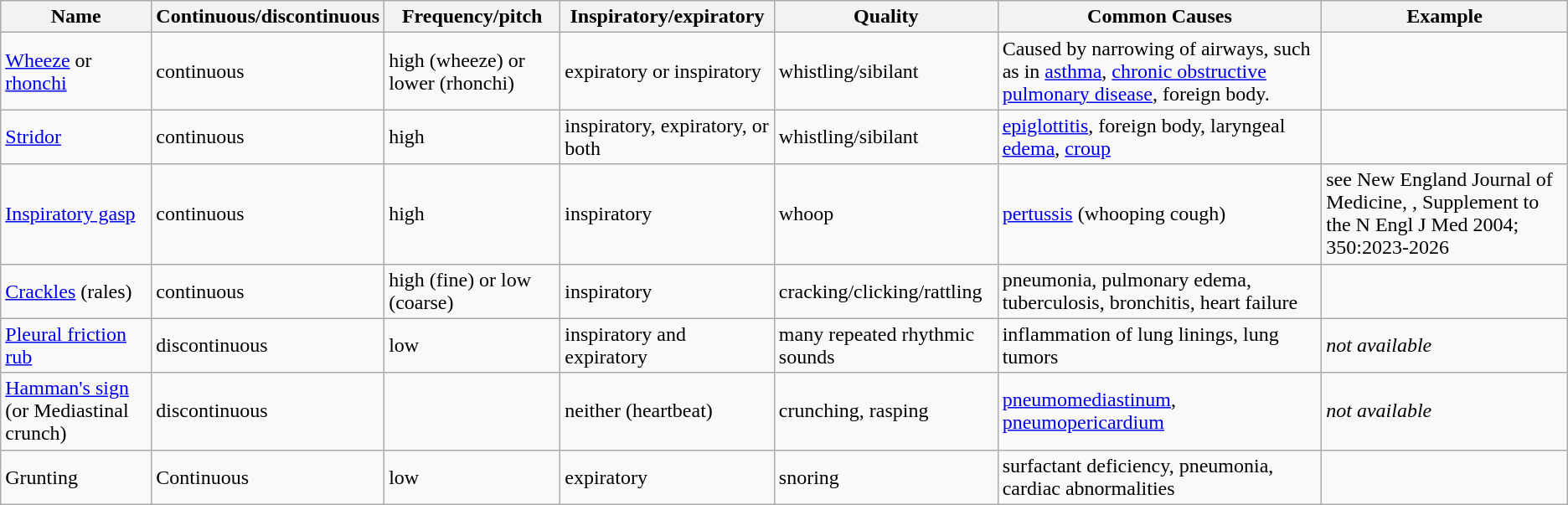<table class="wikitable">
<tr>
<th>Name</th>
<th>Continuous/discontinuous</th>
<th>Frequency/pitch</th>
<th>Inspiratory/expiratory</th>
<th>Quality</th>
<th>Common Causes</th>
<th>Example</th>
</tr>
<tr>
<td><a href='#'>Wheeze</a> or <a href='#'>rhonchi</a></td>
<td>continuous</td>
<td>high (wheeze) or lower (rhonchi)</td>
<td>expiratory or inspiratory</td>
<td>whistling/sibilant</td>
<td>Caused by narrowing of airways, such as in <a href='#'>asthma</a>, <a href='#'>chronic obstructive pulmonary disease</a>, foreign body.</td>
<td></td>
</tr>
<tr>
<td><a href='#'>Stridor</a></td>
<td>continuous</td>
<td>high</td>
<td>inspiratory, expiratory,   or both</td>
<td>whistling/sibilant</td>
<td><a href='#'>epiglottitis</a>, foreign body, laryngeal <a href='#'>edema</a>, <a href='#'>croup</a></td>
<td></td>
</tr>
<tr>
<td><a href='#'>Inspiratory gasp</a></td>
<td>continuous</td>
<td>high</td>
<td>inspiratory</td>
<td>whoop</td>
<td><a href='#'>pertussis</a> (whooping cough)</td>
<td>see New England Journal of Medicine, , Supplement to the N Engl J Med 2004; 350:2023-2026</td>
</tr>
<tr>
<td><a href='#'>Crackles</a> (rales)</td>
<td>continuous</td>
<td>high (fine) or low (coarse)</td>
<td>inspiratory</td>
<td>cracking/clicking/rattling</td>
<td>pneumonia, pulmonary edema, tuberculosis, bronchitis, heart failure</td>
<td></td>
</tr>
<tr>
<td><a href='#'>Pleural friction rub</a></td>
<td>discontinuous</td>
<td>low</td>
<td>inspiratory and expiratory</td>
<td>many repeated rhythmic sounds</td>
<td>inflammation of lung linings, lung tumors</td>
<td><em>not available</em></td>
</tr>
<tr>
<td><a href='#'>Hamman's sign</a> (or Mediastinal crunch)</td>
<td>discontinuous</td>
<td></td>
<td>neither (heartbeat)</td>
<td>crunching, rasping</td>
<td><a href='#'>pneumomediastinum</a>, <a href='#'>pneumopericardium</a></td>
<td><em>not available</em></td>
</tr>
<tr>
<td>Grunting</td>
<td>Continuous</td>
<td>low</td>
<td>expiratory</td>
<td>snoring</td>
<td>surfactant deficiency, pneumonia, cardiac abnormalities</td>
<td></td>
</tr>
</table>
